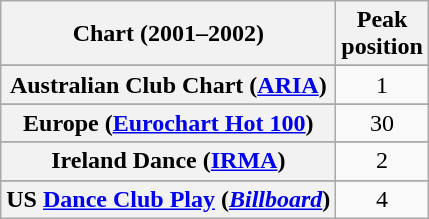<table class="wikitable sortable plainrowheaders" style="text-align:center">
<tr>
<th>Chart (2001–2002)</th>
<th>Peak<br>position</th>
</tr>
<tr>
</tr>
<tr>
<th scope="row">Australian Club Chart (<a href='#'>ARIA</a>)</th>
<td>1</td>
</tr>
<tr>
</tr>
<tr>
</tr>
<tr>
</tr>
<tr>
<th scope="row">Europe (<a href='#'>Eurochart Hot 100</a>)</th>
<td>30</td>
</tr>
<tr>
</tr>
<tr>
</tr>
<tr>
<th scope="row">Ireland Dance (<a href='#'>IRMA</a>)</th>
<td>2</td>
</tr>
<tr>
</tr>
<tr>
</tr>
<tr>
</tr>
<tr>
</tr>
<tr>
<th scope="row">US <a href='#'>Dance Club Play</a> (<em><a href='#'>Billboard</a></em>)</th>
<td>4</td>
</tr>
</table>
